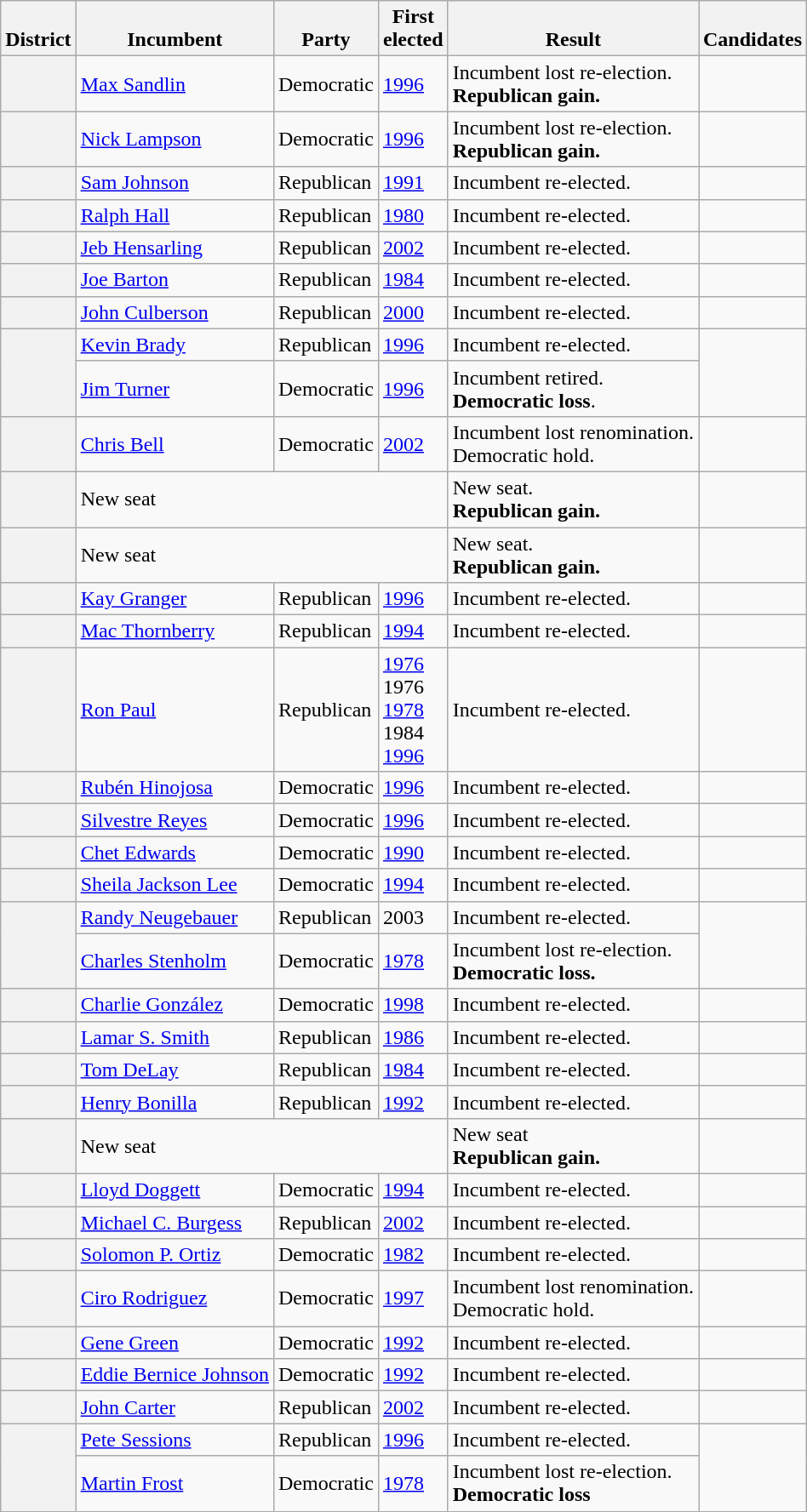<table class=wikitable>
<tr valign=bottom>
<th>District</th>
<th>Incumbent</th>
<th>Party</th>
<th>First<br>elected</th>
<th>Result</th>
<th>Candidates</th>
</tr>
<tr>
<th></th>
<td><a href='#'>Max Sandlin</a></td>
<td>Democratic</td>
<td><a href='#'>1996</a></td>
<td>Incumbent lost re-election.<br><strong>Republican gain.</strong></td>
<td nowrap></td>
</tr>
<tr>
<th></th>
<td><a href='#'>Nick Lampson</a><br></td>
<td>Democratic</td>
<td><a href='#'>1996</a></td>
<td>Incumbent lost re-election.<br><strong>Republican gain.</strong></td>
<td nowrap></td>
</tr>
<tr>
<th></th>
<td><a href='#'>Sam Johnson</a></td>
<td>Republican</td>
<td><a href='#'>1991 </a></td>
<td>Incumbent re-elected.</td>
<td nowrap></td>
</tr>
<tr>
<th></th>
<td><a href='#'>Ralph Hall</a></td>
<td>Republican</td>
<td><a href='#'>1980</a></td>
<td>Incumbent re-elected.</td>
<td nowrap></td>
</tr>
<tr>
<th></th>
<td><a href='#'>Jeb Hensarling</a></td>
<td>Republican</td>
<td><a href='#'>2002</a></td>
<td>Incumbent re-elected.</td>
<td nowrap></td>
</tr>
<tr>
<th></th>
<td><a href='#'>Joe Barton</a></td>
<td>Republican</td>
<td><a href='#'>1984</a></td>
<td>Incumbent re-elected.</td>
<td nowrap></td>
</tr>
<tr>
<th></th>
<td><a href='#'>John Culberson</a></td>
<td>Republican</td>
<td><a href='#'>2000</a></td>
<td>Incumbent re-elected.</td>
<td nowrap></td>
</tr>
<tr>
<th rowspan=2></th>
<td><a href='#'>Kevin Brady</a></td>
<td>Republican</td>
<td><a href='#'>1996</a></td>
<td>Incumbent re-elected.</td>
<td rowspan=2 nowrap></td>
</tr>
<tr>
<td><a href='#'>Jim Turner</a><br></td>
<td>Democratic</td>
<td><a href='#'>1996</a></td>
<td>Incumbent retired.<br><strong>Democratic loss</strong>.</td>
</tr>
<tr>
<th></th>
<td><a href='#'>Chris Bell</a><br></td>
<td>Democratic</td>
<td><a href='#'>2002</a></td>
<td>Incumbent lost renomination.<br>Democratic hold.</td>
<td nowrap></td>
</tr>
<tr>
<th></th>
<td colspan=3>New seat</td>
<td>New seat.<br><strong>Republican gain.</strong></td>
<td nowrap></td>
</tr>
<tr>
<th></th>
<td colspan=3>New seat</td>
<td>New seat.<br><strong>Republican gain.</strong></td>
<td nowrap></td>
</tr>
<tr>
<th></th>
<td><a href='#'>Kay Granger</a></td>
<td>Republican</td>
<td><a href='#'>1996</a></td>
<td>Incumbent re-elected.</td>
<td nowrap></td>
</tr>
<tr>
<th></th>
<td><a href='#'>Mac Thornberry</a></td>
<td>Republican</td>
<td><a href='#'>1994</a></td>
<td>Incumbent re-elected.</td>
<td nowrap></td>
</tr>
<tr>
<th></th>
<td><a href='#'>Ron Paul</a></td>
<td>Republican</td>
<td><a href='#'>1976 </a><br>1976 <br><a href='#'>1978</a><br>1984 <br><a href='#'>1996</a></td>
<td>Incumbent re-elected.</td>
<td nowrap></td>
</tr>
<tr>
<th></th>
<td><a href='#'>Rubén Hinojosa</a></td>
<td>Democratic</td>
<td><a href='#'>1996</a></td>
<td>Incumbent re-elected.</td>
<td nowrap></td>
</tr>
<tr>
<th></th>
<td><a href='#'>Silvestre Reyes</a></td>
<td>Democratic</td>
<td><a href='#'>1996</a></td>
<td>Incumbent re-elected.</td>
<td nowrap></td>
</tr>
<tr>
<th></th>
<td><a href='#'>Chet Edwards</a><br></td>
<td>Democratic</td>
<td><a href='#'>1990</a></td>
<td>Incumbent re-elected.</td>
<td nowrap></td>
</tr>
<tr>
<th></th>
<td><a href='#'>Sheila Jackson Lee</a></td>
<td>Democratic</td>
<td><a href='#'>1994</a></td>
<td>Incumbent re-elected.</td>
<td nowrap></td>
</tr>
<tr>
<th rowspan=2></th>
<td><a href='#'>Randy Neugebauer</a></td>
<td>Republican</td>
<td>2003</td>
<td>Incumbent re-elected.</td>
<td rowspan=2 nowrap></td>
</tr>
<tr>
<td><a href='#'>Charles Stenholm</a><br></td>
<td>Democratic</td>
<td><a href='#'>1978</a></td>
<td>Incumbent lost re-election.<br><strong>Democratic loss.</strong></td>
</tr>
<tr>
<th></th>
<td><a href='#'>Charlie González</a></td>
<td>Democratic</td>
<td><a href='#'>1998</a></td>
<td>Incumbent re-elected.</td>
<td nowrap></td>
</tr>
<tr>
<th></th>
<td><a href='#'>Lamar S. Smith</a></td>
<td>Republican</td>
<td><a href='#'>1986</a></td>
<td>Incumbent re-elected.</td>
<td nowrap></td>
</tr>
<tr>
<th></th>
<td><a href='#'>Tom DeLay</a></td>
<td>Republican</td>
<td><a href='#'>1984</a></td>
<td>Incumbent re-elected.</td>
<td nowrap></td>
</tr>
<tr>
<th></th>
<td><a href='#'>Henry Bonilla</a></td>
<td>Republican</td>
<td><a href='#'>1992</a></td>
<td>Incumbent re-elected.</td>
<td nowrap></td>
</tr>
<tr>
<th></th>
<td colspan=3>New seat</td>
<td>New seat<br><strong>Republican gain.</strong></td>
<td nowrap></td>
</tr>
<tr>
<th></th>
<td><a href='#'>Lloyd Doggett</a><br></td>
<td>Democratic</td>
<td><a href='#'>1994</a></td>
<td>Incumbent re-elected.</td>
<td nowrap></td>
</tr>
<tr>
<th></th>
<td><a href='#'>Michael C. Burgess</a></td>
<td>Republican</td>
<td><a href='#'>2002</a></td>
<td>Incumbent re-elected.</td>
<td nowrap></td>
</tr>
<tr>
<th></th>
<td><a href='#'>Solomon P. Ortiz</a></td>
<td>Democratic</td>
<td><a href='#'>1982</a></td>
<td>Incumbent re-elected.</td>
<td nowrap></td>
</tr>
<tr>
<th></th>
<td><a href='#'>Ciro Rodriguez</a></td>
<td>Democratic</td>
<td><a href='#'>1997 </a></td>
<td>Incumbent lost renomination.<br>Democratic hold.</td>
<td nowrap></td>
</tr>
<tr>
<th></th>
<td><a href='#'>Gene Green</a></td>
<td>Democratic</td>
<td><a href='#'>1992</a></td>
<td>Incumbent re-elected.</td>
<td nowrap></td>
</tr>
<tr>
<th></th>
<td><a href='#'>Eddie Bernice Johnson</a></td>
<td>Democratic</td>
<td><a href='#'>1992</a></td>
<td>Incumbent re-elected.</td>
<td nowrap></td>
</tr>
<tr>
<th></th>
<td><a href='#'>John Carter</a></td>
<td>Republican</td>
<td><a href='#'>2002</a></td>
<td>Incumbent re-elected.</td>
<td nowrap></td>
</tr>
<tr>
<th rowspan=2></th>
<td><a href='#'>Pete Sessions</a></td>
<td>Republican</td>
<td><a href='#'>1996</a></td>
<td>Incumbent re-elected.</td>
<td rowspan=2 nowrap></td>
</tr>
<tr>
<td><a href='#'>Martin Frost</a><br></td>
<td>Democratic</td>
<td><a href='#'>1978</a></td>
<td>Incumbent lost re-election.<br><strong>Democratic loss</strong></td>
</tr>
</table>
